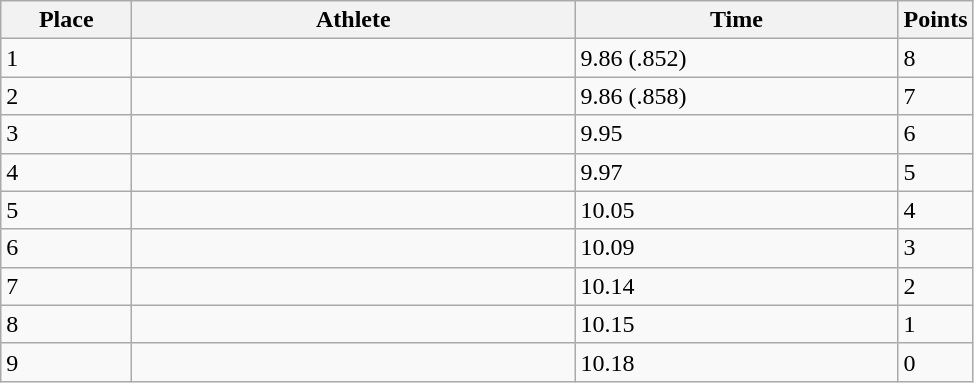<table class=wikitable>
<tr>
<th style="width:5em">Place</th>
<th style="width:18em">Athlete</th>
<th style="width:13em">Time</th>
<th>Points</th>
</tr>
<tr>
<td>1</td>
<td></td>
<td>9.86  (.852)  </td>
<td>8</td>
</tr>
<tr>
<td>2</td>
<td></td>
<td>9.86 (.858) </td>
<td>7</td>
</tr>
<tr>
<td>3</td>
<td></td>
<td>9.95</td>
<td>6</td>
</tr>
<tr>
<td>4</td>
<td></td>
<td>9.97</td>
<td>5</td>
</tr>
<tr>
<td>5</td>
<td></td>
<td>10.05</td>
<td>4</td>
</tr>
<tr>
<td>6</td>
<td></td>
<td>10.09</td>
<td>3</td>
</tr>
<tr>
<td>7</td>
<td></td>
<td>10.14</td>
<td>2</td>
</tr>
<tr>
<td>8</td>
<td></td>
<td>10.15</td>
<td>1</td>
</tr>
<tr>
<td>9</td>
<td></td>
<td>10.18</td>
<td>0</td>
</tr>
</table>
